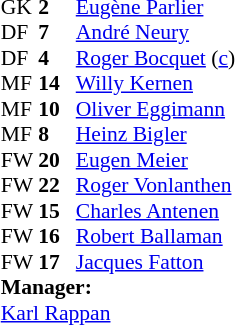<table cellspacing="0" cellpadding="0" style="font-size:90%; margin:0.2em auto;">
<tr>
<th width="25"></th>
<th width="25"></th>
</tr>
<tr>
<td>GK</td>
<td><strong>2</strong></td>
<td><a href='#'>Eugène Parlier</a></td>
</tr>
<tr>
<td>DF</td>
<td><strong>7</strong></td>
<td><a href='#'>André Neury</a></td>
</tr>
<tr>
<td>DF</td>
<td><strong>4</strong></td>
<td><a href='#'>Roger Bocquet</a> (<a href='#'>c</a>)</td>
</tr>
<tr>
<td>MF</td>
<td><strong>14</strong></td>
<td><a href='#'>Willy Kernen</a></td>
</tr>
<tr>
<td>MF</td>
<td><strong>10</strong></td>
<td><a href='#'>Oliver Eggimann</a></td>
</tr>
<tr>
<td>MF</td>
<td><strong>8</strong></td>
<td><a href='#'>Heinz Bigler</a></td>
</tr>
<tr>
<td>FW</td>
<td><strong>20</strong></td>
<td><a href='#'>Eugen Meier</a></td>
</tr>
<tr>
<td>FW</td>
<td><strong>22</strong></td>
<td><a href='#'>Roger Vonlanthen</a></td>
</tr>
<tr>
<td>FW</td>
<td><strong>15</strong></td>
<td><a href='#'>Charles Antenen</a></td>
</tr>
<tr>
<td>FW</td>
<td><strong>16</strong></td>
<td><a href='#'>Robert Ballaman</a></td>
</tr>
<tr>
<td>FW</td>
<td><strong>17</strong></td>
<td><a href='#'>Jacques Fatton</a></td>
</tr>
<tr>
<td colspan=3><strong>Manager:</strong></td>
</tr>
<tr>
<td colspan="4"> <a href='#'>Karl Rappan</a></td>
</tr>
</table>
